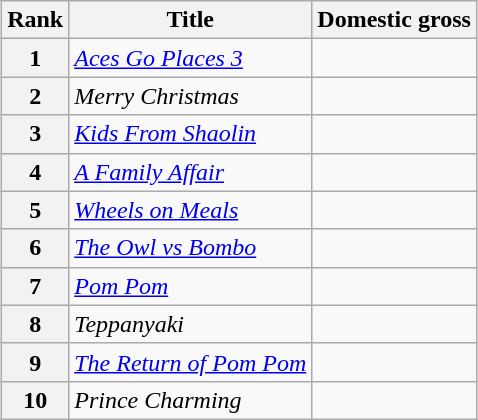<table class="wikitable sortable" style="margin:auto; margin:auto;">
<tr>
<th>Rank</th>
<th>Title</th>
<th>Domestic gross</th>
</tr>
<tr>
<th style="text-align:center;">1</th>
<td><em><a href='#'>Aces Go Places 3</a></em></td>
<td></td>
</tr>
<tr>
<th style="text-align:center;">2</th>
<td><em>Merry Christmas</em></td>
<td></td>
</tr>
<tr>
<th style="text-align:center;">3</th>
<td><em><a href='#'>Kids From Shaolin</a></em></td>
<td></td>
</tr>
<tr>
<th style="text-align:center;">4</th>
<td><em><a href='#'>A Family Affair</a></em></td>
<td></td>
</tr>
<tr>
<th style="text-align:center;">5</th>
<td><em><a href='#'>Wheels on Meals</a></em></td>
<td></td>
</tr>
<tr>
<th style="text-align:center;">6</th>
<td><em><a href='#'>The Owl vs Bombo</a></em></td>
<td></td>
</tr>
<tr>
<th style="text-align:center;">7</th>
<td><em><a href='#'>Pom Pom</a></em></td>
<td></td>
</tr>
<tr>
<th style="text-align:center;">8</th>
<td><em>Teppanyaki</em></td>
<td></td>
</tr>
<tr>
<th style="text-align:center;">9</th>
<td><em><a href='#'>The Return of Pom Pom</a></em></td>
<td></td>
</tr>
<tr>
<th style="text-align:center;">10</th>
<td><em>Prince Charming</em></td>
<td></td>
</tr>
</table>
